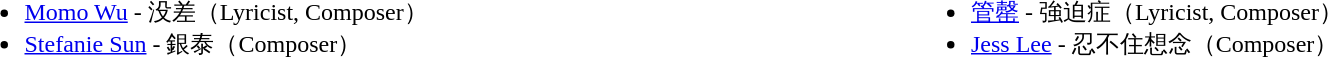<table border="0" cellpadding="5" width="100%">
<tr ---- valign="top">
<td width="50%"></td>
<td width="50%"></td>
</tr>
<tr ---->
<td valign="top"><br><ul><li><a href='#'>Momo Wu</a> - 没差（Lyricist, Composer）</li><li><a href='#'>Stefanie Sun</a> - 銀泰（Composer）</li></ul></td>
<td valign="top"><br><ul><li><a href='#'>管罄</a> - 強迫症（Lyricist, Composer）</li><li><a href='#'>Jess Lee</a> - 忍不住想念（Composer）</li></ul></td>
</tr>
</table>
